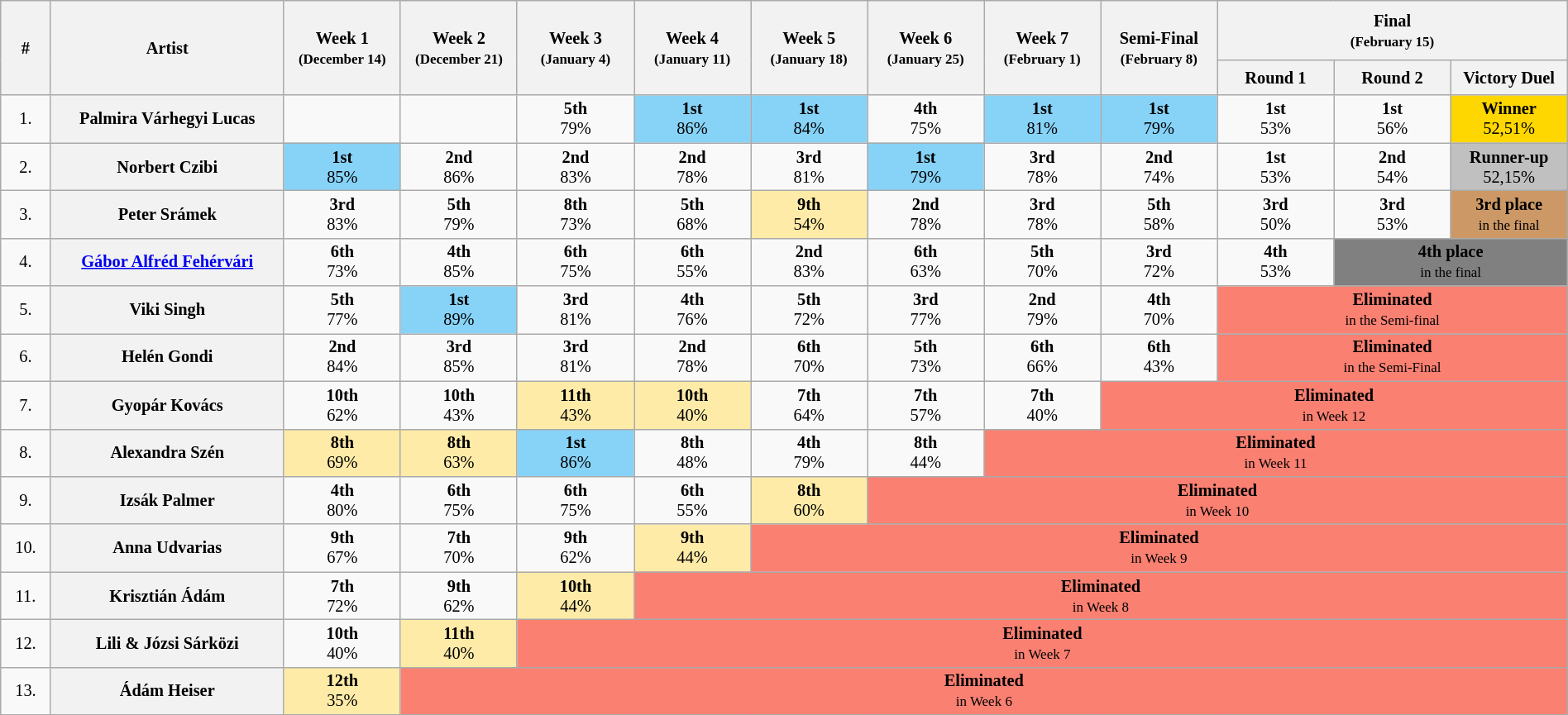<table class="wikitable" style="text-align:center; font-size:85%" width=100%>
<tr>
<th style="width:3%" rowspan="2" scope="col" height="70px">#</th>
<th style="width:14%" rowspan="2" scope="col">Artist</th>
<th style="width:7%" rowspan="2" scope="col">Week 1<br><small>(December 14)</small></th>
<th style="width:7%" rowspan="2" scope="col">Week 2<br><small>(December 21)</small></th>
<th style="width:7%" rowspan="2" scope="col">Week 3<br><small>(January 4)</small></th>
<th style="width:7%" rowspan="2" scope="col">Week 4<br><small>(January 11)</small></th>
<th style="width:7%" rowspan="2" scope="col">Week 5<br><small>(January 18)</small></th>
<th style="width:7%" rowspan="2" scope="col">Week 6<br><small>(January 25)</small></th>
<th style="width:7%" rowspan="2" scope="col">Week 7<br><small>(February 1)</small></th>
<th style="width:7%" rowspan="2" scope="col">Semi-Final<br><small>(February 8)</small></th>
<th style="width:14%" colspan="3" scope="col">Final<br><small>(February 15)</small></th>
</tr>
<tr>
<th style="width:7%">Round 1</th>
<th style="width:7%">Round 2</th>
<th style="width:7%">Victory Duel</th>
</tr>
<tr>
<td>1.</td>
<th>Palmira Várhegyi Lucas</th>
<td></td>
<td></td>
<td><strong>5th</strong><br>79%</td>
<td style="background:#87D3F8;color:black"><strong>1st</strong><br>86%</td>
<td style="background:#87D3F8;color:black"><strong>1st</strong><br>84%</td>
<td><strong>4th</strong><br>75%</td>
<td style="background:#87D3F8;color:black"><strong>1st</strong><br>81%</td>
<td style="background:#87D3F8;color:black"><strong>1st</strong><br>79%</td>
<td><strong>1st</strong><br>53%</td>
<td><strong>1st</strong><br>56%</td>
<td style="background:gold;color:black"><strong>Winner</strong><br>52,51%</td>
</tr>
<tr>
<td>2.</td>
<th>Norbert Czibi</th>
<td style="background:#87D3F8;color:black"><strong>1st</strong><br>85%</td>
<td><strong>2nd</strong><br>86%</td>
<td><strong>2nd</strong><br>83%</td>
<td><strong>2nd</strong><br>78%</td>
<td><strong>3rd</strong><br>81%</td>
<td style="background:#87D3F8;color:black"><strong>1st</strong><br>79%</td>
<td><strong>3rd</strong><br>78%</td>
<td><strong>2nd</strong><br>74%</td>
<td><strong>1st</strong><br>53%</td>
<td><strong>2nd</strong><br>54%</td>
<td style="background:silver;color:black"><strong>Runner-up</strong><br>52,15%</td>
</tr>
<tr>
<td>3.</td>
<th>Peter Srámek</th>
<td><strong>3rd</strong><br>83%</td>
<td><strong>5th</strong><br>79%</td>
<td><strong>8th</strong><br>73%</td>
<td><strong>5th</strong><br>68%</td>
<td style="background:#FFEBA8;color:black"><strong>9th</strong><br>54%</td>
<td><strong>2nd</strong><br>78%</td>
<td><strong>3rd</strong><br>78%</td>
<td><strong>5th</strong><br>58%</td>
<td><strong>3rd</strong><br>50%</td>
<td><strong>3rd</strong><br>53%</td>
<td style="background:#CC9966;color:black"><strong>3rd place</strong><br><small>in the final</small></td>
</tr>
<tr>
<td>4.</td>
<th><a href='#'>Gábor Alfréd Fehérvári</a></th>
<td><strong>6th</strong><br>73%</td>
<td><strong>4th</strong><br>85%</td>
<td><strong>6th</strong><br>75%</td>
<td><strong>6th</strong><br>55%</td>
<td><strong>2nd</strong><br>83%</td>
<td><strong>6th</strong><br>63%</td>
<td><strong>5th</strong><br>70%</td>
<td><strong>3rd</strong><br>72%</td>
<td><strong>4th</strong><br>53%</td>
<td colspan="2" style="background:gray;color:black"><strong>4th place</strong><br><small>in the final</small></td>
</tr>
<tr>
<td>5.</td>
<th>Viki Singh</th>
<td><strong>5th</strong><br>77%</td>
<td style="background:#87D3F8;color:black"><strong>1st</strong><br>89%</td>
<td><strong>3rd</strong><br>81%</td>
<td><strong>4th</strong><br>76%</td>
<td><strong>5th</strong><br>72%</td>
<td><strong>3rd</strong><br>77%</td>
<td><strong>2nd</strong><br>79%</td>
<td><strong>4th</strong><br>70%</td>
<td colspan="3" style="background:salmon;color:black"><strong>Eliminated</strong><br><small>in the Semi-final</small></td>
</tr>
<tr>
<td>6.</td>
<th>Helén Gondi</th>
<td><strong>2nd</strong><br>84%</td>
<td><strong>3rd</strong><br>85%</td>
<td><strong>3rd</strong><br>81%</td>
<td><strong>2nd</strong><br>78%</td>
<td><strong>6th</strong><br>70%</td>
<td><strong>5th</strong><br>73%</td>
<td><strong>6th</strong><br>66%</td>
<td><strong>6th</strong><br>43%</td>
<td colspan="3" style="background:salmon;color:black"><strong>Eliminated</strong><br><small>in the Semi-Final</small></td>
</tr>
<tr>
<td>7.</td>
<th>Gyopár Kovács</th>
<td><strong>10th</strong><br>62%</td>
<td><strong>10th</strong><br>43%</td>
<td style="background:#FFEBA8;color:black"><strong>11th</strong><br>43%</td>
<td style="background:#FFEBA8;color:black"><strong>10th</strong><br>40%</td>
<td><strong>7th</strong><br>64%</td>
<td><strong>7th</strong><br>57%</td>
<td><strong>7th</strong><br>40%</td>
<td colspan="5" style="background:salmon;color:black"><strong>Eliminated</strong> <br><small>in Week 12</small></td>
</tr>
<tr>
<td>8.</td>
<th>Alexandra Szén</th>
<td style="background:#FFEBA8;color:black"><strong>8th</strong><br>69%</td>
<td style="background:#FFEBA8;color:black"><strong>8th</strong><br>63%</td>
<td style="background:#87D3F8;color:black"><strong>1st</strong><br>86%</td>
<td><strong>8th</strong><br>48%</td>
<td><strong>4th</strong><br>79%</td>
<td><strong>8th</strong><br>44%</td>
<td colspan="6" style="background:salmon;color:black"><strong>Eliminated</strong> <br><small>in Week 11</small></td>
</tr>
<tr>
<td>9.</td>
<th>Izsák Palmer</th>
<td><strong>4th</strong><br>80%</td>
<td><strong>6th</strong><br>75%</td>
<td><strong>6th</strong><br>75%</td>
<td><strong>6th</strong><br>55%</td>
<td style="background:#FFEBA8"><strong>8th</strong><br>60%</td>
<td colspan="7" style="background:salmon;color:black"><strong>Eliminated</strong> <br><small>in Week 10</small></td>
</tr>
<tr>
<td>10.</td>
<th>Anna Udvarias</th>
<td><strong>9th</strong><br>67%</td>
<td><strong>7th</strong><br>70%</td>
<td><strong>9th</strong><br>62%</td>
<td style="background:#FFEBA8"><strong>9th</strong><br>44%</td>
<td colspan="8" style="background:salmon;color:black"><strong>Eliminated</strong> <br><small>in Week 9</small></td>
</tr>
<tr>
<td>11.</td>
<th>Krisztián Ádám</th>
<td><strong>7th</strong><br>72%</td>
<td><strong>9th</strong><br>62%</td>
<td style="background:#FFEBA8"><strong>10th</strong><br>44%</td>
<td colspan="9" style="background:salmon;color:black"><strong>Eliminated</strong> <br><small>in Week 8</small></td>
</tr>
<tr>
<td>12.</td>
<th>Lili & Józsi Sárközi</th>
<td><strong>10th</strong><br>40%</td>
<td style="background:#FFEBA8"><strong>11th</strong><br>40%</td>
<td colspan="10" style="background:salmon;color:black"><strong>Eliminated</strong> <br><small>in Week 7</small></td>
</tr>
<tr>
<td>13.</td>
<th>Ádám Heiser</th>
<td style="background:#FFEBA8"><strong>12th</strong><br>35%</td>
<td colspan="11" style="background:salmon;color:black"><strong>Eliminated</strong> <br><small>in Week 6</small></td>
</tr>
</table>
